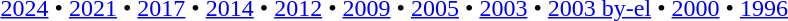<table id=toc class=toc summary=Contents>
<tr>
<td align=center><br><a href='#'>2024</a> • <a href='#'>2021</a> • <a href='#'>2017</a> • <a href='#'>2014</a> • <a href='#'>2012</a> • <a href='#'>2009</a> • <a href='#'>2005</a> • <a href='#'>2003</a> • <a href='#'>2003 by-el</a> • <a href='#'>2000</a> • <a href='#'>1996</a></td>
</tr>
</table>
